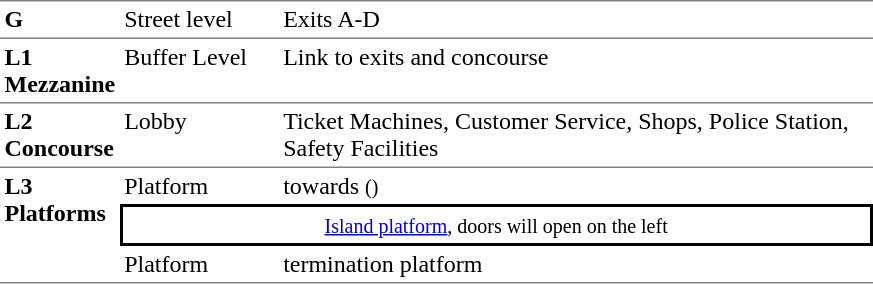<table table border=0 cellspacing=0 cellpadding=3>
<tr>
<td style="border-top:solid 1px gray;" width=50 valign=top><strong>G</strong></td>
<td style="border-top:solid 1px gray;" width=100 valign=top>Street level</td>
<td style="border-top:solid 1px gray;" width=390 valign=top>Exits A-D</td>
</tr>
<tr>
<td style="border-bottom:solid 1px gray; border-top:solid 1px gray;" valign=top><strong>L1<br>Mezzanine</strong></td>
<td style="border-bottom:solid 1px gray; border-top:solid 1px gray;" valign=top>Buffer Level</td>
<td style="border-bottom:solid 1px gray; border-top:solid 1px gray;" valign=top>Link to exits and concourse</td>
</tr>
<tr>
<td style="border-bottom:solid 1px gray;" valign=top><strong>L2<br>Concourse</strong></td>
<td style="border-bottom:solid 1px gray;" valign=top>Lobby</td>
<td style="border-bottom:solid 1px gray;" valign=top>Ticket Machines, Customer Service, Shops, Police Station, Safety Facilities</td>
</tr>
<tr>
<td style="border-bottom:solid 1px gray;" valign=top width=50 rowspan=3><strong>L3<br>Platforms</strong></td>
<td>Platform </td>
<td>  towards  <small>()</small></td>
</tr>
<tr>
<td style="border-top:solid 2px black;border-right:solid 2px black;border-left:solid 2px black;border-bottom:solid 2px black;text-align:center;" colspan=2><small><a href='#'>Island platform</a>, doors will open on the left</small></td>
</tr>
<tr>
<td style="border-bottom:solid 1px gray;">Platform </td>
<td style="border-bottom:solid 1px gray;"> termination platform </td>
</tr>
</table>
